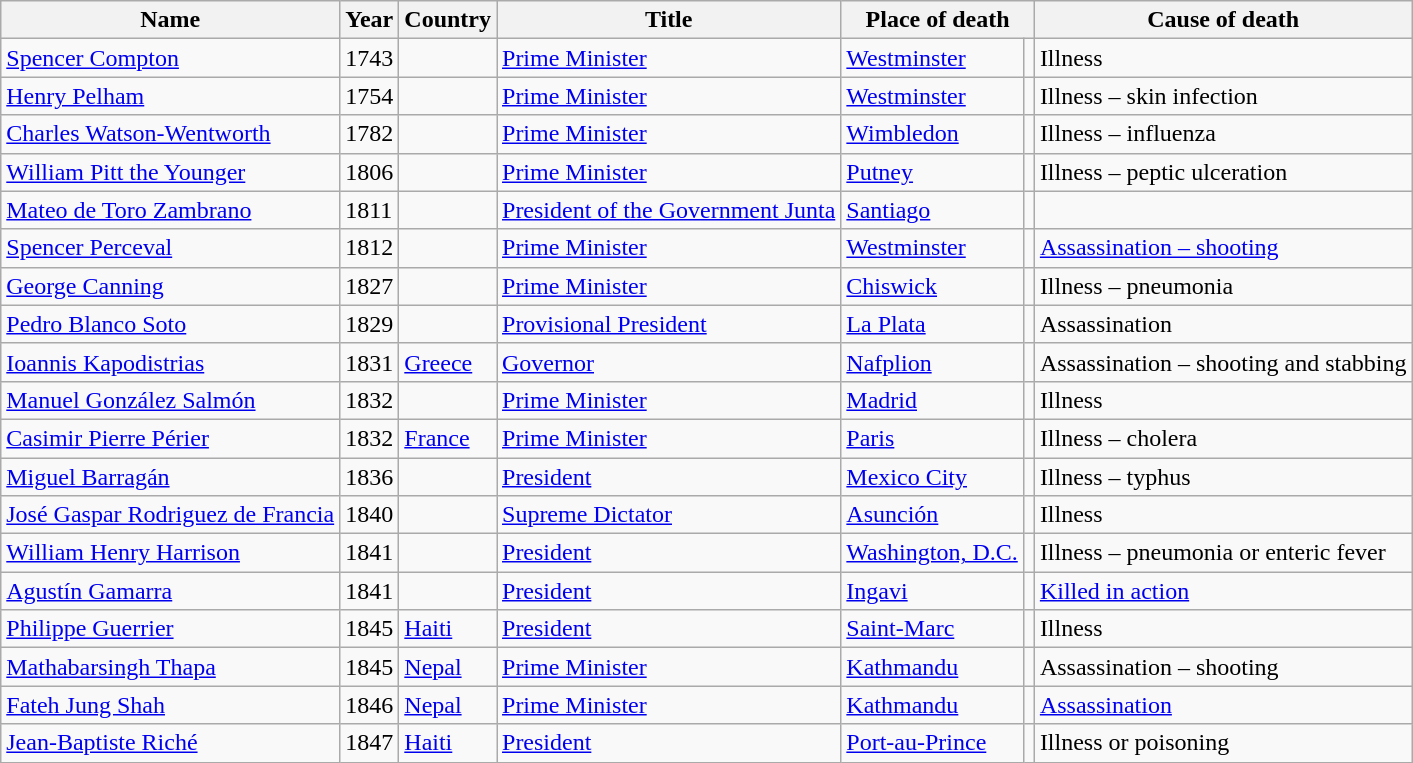<table class="wikitable sortable">
<tr>
<th>Name</th>
<th>Year</th>
<th>Country</th>
<th>Title</th>
<th colspan="2">Place of death</th>
<th>Cause of death</th>
</tr>
<tr>
<td><a href='#'>Spencer Compton</a></td>
<td>1743</td>
<td></td>
<td><a href='#'>Prime Minister</a></td>
<td><a href='#'>Westminster</a></td>
<td></td>
<td>Illness</td>
</tr>
<tr>
<td><a href='#'>Henry Pelham</a></td>
<td>1754</td>
<td></td>
<td><a href='#'>Prime Minister</a></td>
<td><a href='#'>Westminster</a></td>
<td></td>
<td>Illness – skin infection</td>
</tr>
<tr>
<td><a href='#'>Charles Watson-Wentworth</a></td>
<td>1782</td>
<td></td>
<td><a href='#'>Prime Minister</a></td>
<td><a href='#'>Wimbledon</a></td>
<td></td>
<td>Illness – influenza</td>
</tr>
<tr>
<td><a href='#'>William Pitt the Younger</a></td>
<td>1806</td>
<td></td>
<td><a href='#'>Prime Minister</a></td>
<td><a href='#'>Putney</a></td>
<td></td>
<td>Illness – peptic ulceration</td>
</tr>
<tr>
<td><a href='#'>Mateo de Toro Zambrano</a></td>
<td>1811</td>
<td></td>
<td><a href='#'>President of the Government Junta</a></td>
<td><a href='#'>Santiago</a></td>
<td></td>
<td></td>
</tr>
<tr>
<td><a href='#'>Spencer Perceval</a></td>
<td>1812</td>
<td></td>
<td><a href='#'>Prime Minister</a></td>
<td><a href='#'>Westminster</a></td>
<td></td>
<td><a href='#'>Assassination – shooting</a></td>
</tr>
<tr>
<td><a href='#'>George Canning</a></td>
<td>1827</td>
<td></td>
<td><a href='#'>Prime Minister</a></td>
<td><a href='#'>Chiswick</a></td>
<td></td>
<td>Illness – pneumonia</td>
</tr>
<tr>
<td><a href='#'>Pedro Blanco Soto</a></td>
<td>1829</td>
<td></td>
<td><a href='#'>Provisional President</a></td>
<td><a href='#'>La Plata</a></td>
<td></td>
<td>Assassination</td>
</tr>
<tr>
<td><a href='#'>Ioannis Kapodistrias</a></td>
<td>1831</td>
<td> <a href='#'>Greece</a></td>
<td><a href='#'>Governor</a></td>
<td><a href='#'>Nafplion</a></td>
<td></td>
<td>Assassination – shooting and stabbing</td>
</tr>
<tr>
<td><a href='#'>Manuel González Salmón</a></td>
<td>1832</td>
<td></td>
<td><a href='#'>Prime Minister</a></td>
<td><a href='#'>Madrid</a></td>
<td></td>
<td>Illness</td>
</tr>
<tr>
<td><a href='#'>Casimir Pierre Périer</a></td>
<td>1832</td>
<td> <a href='#'>France</a></td>
<td><a href='#'>Prime Minister</a></td>
<td><a href='#'>Paris</a></td>
<td></td>
<td>Illness – cholera</td>
</tr>
<tr>
<td><a href='#'>Miguel Barragán</a></td>
<td>1836</td>
<td></td>
<td><a href='#'>President</a></td>
<td><a href='#'>Mexico City</a></td>
<td></td>
<td>Illness – typhus</td>
</tr>
<tr>
<td><a href='#'>José Gaspar Rodriguez de Francia</a></td>
<td>1840</td>
<td></td>
<td><a href='#'>Supreme Dictator</a></td>
<td><a href='#'>Asunción</a></td>
<td></td>
<td>Illness</td>
</tr>
<tr>
<td><a href='#'>William Henry Harrison</a></td>
<td>1841</td>
<td></td>
<td><a href='#'>President</a></td>
<td><a href='#'>Washington, D.C.</a></td>
<td></td>
<td>Illness – pneumonia or enteric fever</td>
</tr>
<tr>
<td><a href='#'>Agustín Gamarra</a></td>
<td>1841</td>
<td></td>
<td><a href='#'>President</a></td>
<td><a href='#'>Ingavi</a></td>
<td></td>
<td><a href='#'>Killed in action</a></td>
</tr>
<tr>
<td><a href='#'>Philippe Guerrier</a></td>
<td>1845</td>
<td> <a href='#'>Haiti</a></td>
<td><a href='#'>President</a></td>
<td><a href='#'>Saint-Marc</a></td>
<td></td>
<td>Illness</td>
</tr>
<tr>
<td><a href='#'>Mathabarsingh Thapa</a></td>
<td>1845</td>
<td> <a href='#'>Nepal</a></td>
<td><a href='#'>Prime Minister</a></td>
<td><a href='#'>Kathmandu</a></td>
<td></td>
<td>Assassination – shooting</td>
</tr>
<tr>
<td><a href='#'>Fateh Jung Shah</a></td>
<td>1846</td>
<td> <a href='#'>Nepal</a></td>
<td><a href='#'>Prime Minister</a></td>
<td><a href='#'>Kathmandu</a></td>
<td></td>
<td><a href='#'>Assassination</a></td>
</tr>
<tr>
<td><a href='#'>Jean-Baptiste Riché</a></td>
<td>1847</td>
<td> <a href='#'>Haiti</a></td>
<td><a href='#'>President</a></td>
<td><a href='#'>Port-au-Prince</a></td>
<td></td>
<td>Illness or poisoning</td>
</tr>
</table>
